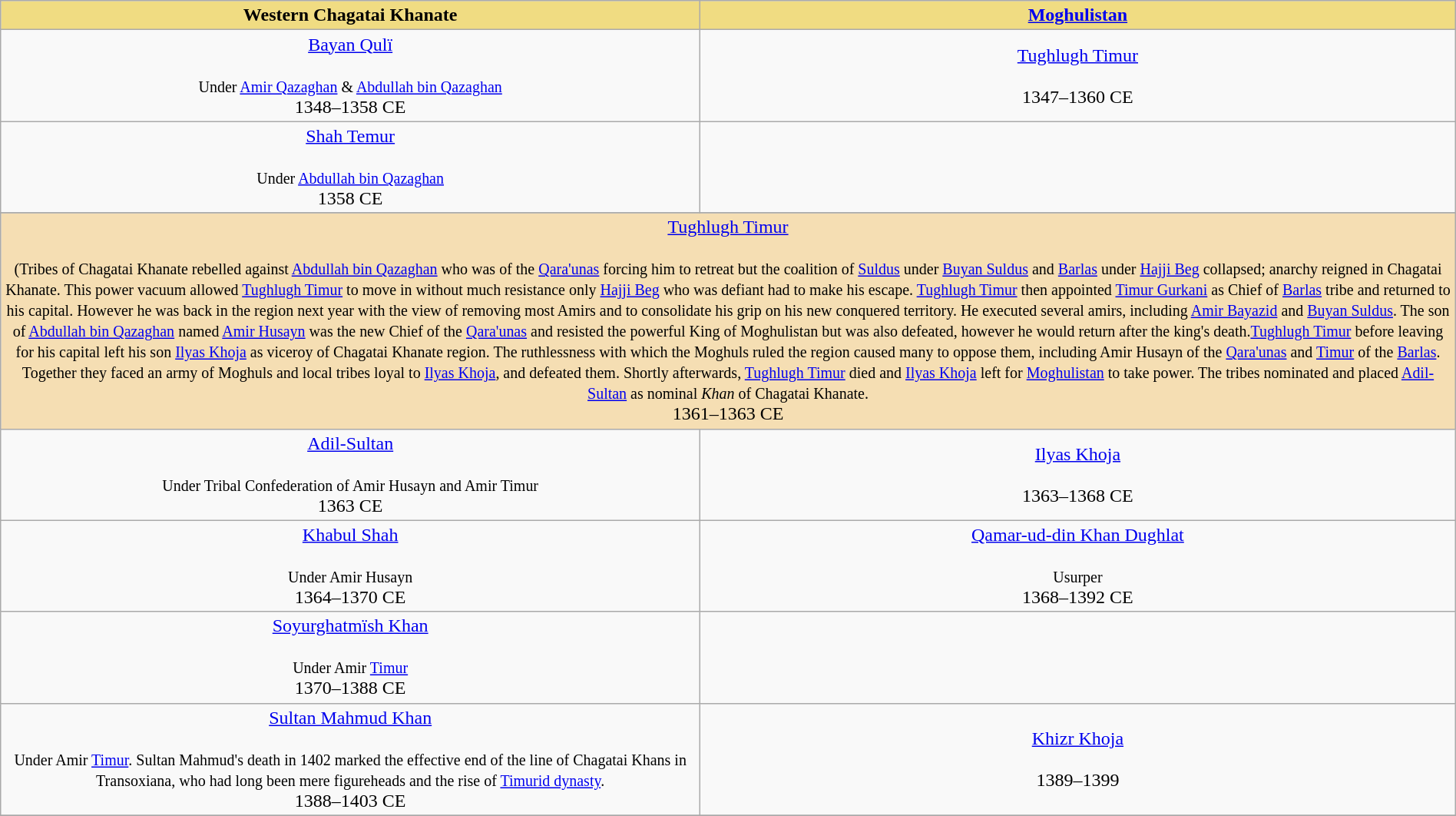<table width=100% class="wikitable">
<tr>
<th style="background-color:#F0DC82" width=25%>Western Chagatai Khanate</th>
<th style="background-color:#F0DC82" width=27%><a href='#'>Moghulistan</a></th>
</tr>
<tr>
<td align="center"><a href='#'>Bayan Qulï</a><br> <small> </small><br><small>Under <a href='#'>Amir Qazaghan</a> & <a href='#'>Abdullah bin Qazaghan</a></small><br>1348–1358 CE</td>
<td align="center"><a href='#'>Tughlugh Timur</a><br><small> </small><br>1347–1360 CE</td>
</tr>
<tr>
<td align="center"><a href='#'>Shah Temur</a><br> <small> </small><br><small>Under <a href='#'>Abdullah bin Qazaghan</a></small><br>1358 CE</td>
<td align="center"></td>
</tr>
<tr>
</tr>
<tr bgcolor="#F5DEB3">
<td colspan=5 align="center"><a href='#'>Tughlugh Timur</a><br><small> </small><br> <small>(Tribes of Chagatai Khanate rebelled against <a href='#'>Abdullah bin Qazaghan</a> who was of the <a href='#'>Qara'unas</a> forcing him to retreat but the coalition of <a href='#'>Suldus</a> under <a href='#'>Buyan Suldus</a> and <a href='#'>Barlas</a> under <a href='#'>Hajji Beg</a> collapsed; anarchy reigned in Chagatai Khanate. This power vacuum allowed <a href='#'>Tughlugh Timur</a> to move in without much resistance only <a href='#'>Hajji Beg</a> who was defiant had to make his escape. <a href='#'>Tughlugh Timur</a> then appointed <a href='#'>Timur Gurkani</a> as Chief of <a href='#'>Barlas</a> tribe and returned to his capital. However he was back in the region next year with the view of removing most Amirs and to consolidate his grip on his new conquered territory. He executed several amirs, including <a href='#'>Amir Bayazid</a> and <a href='#'>Buyan Suldus</a>. The son of <a href='#'>Abdullah bin Qazaghan</a> named <a href='#'>Amir Husayn</a> was the new Chief of the <a href='#'>Qara'unas</a> and resisted the powerful King of Moghulistan but was also defeated, however he would return after the king's death.<a href='#'>Tughlugh Timur</a> before leaving for his capital left his son <a href='#'>Ilyas Khoja</a> as viceroy of Chagatai Khanate region. The ruthlessness with which the Moghuls ruled the region caused many to oppose them, including Amir Husayn of the <a href='#'>Qara'unas</a> and <a href='#'>Timur</a> of the <a href='#'>Barlas</a>. Together they faced an army of Moghuls and local tribes loyal to <a href='#'>Ilyas Khoja</a>, and defeated them. Shortly afterwards, <a href='#'>Tughlugh Timur</a> died and <a href='#'>Ilyas Khoja</a> left for <a href='#'>Moghulistan</a> to take power. The tribes nominated and placed <a href='#'>Adil-Sultan</a> as nominal <em>Khan</em> of Chagatai Khanate.</small> <br>1361–1363 CE</td>
</tr>
<tr>
<td align="center"><a href='#'>Adil-Sultan</a><br> <small> </small><br><small>Under Tribal Confederation of Amir Husayn and Amir Timur</small><br>1363 CE</td>
<td align="center"><a href='#'>Ilyas Khoja</a><br> <small> </small><br>1363–1368 CE</td>
</tr>
<tr>
<td align="center"><a href='#'>Khabul Shah</a><br> <small> </small><br><small>Under Amir Husayn</small><br>1364–1370 CE</td>
<td align="center"><a href='#'>Qamar-ud-din Khan Dughlat</a> <br><small> </small><br><small>Usurper</small><br>1368–1392 CE</td>
</tr>
<tr>
<td align="center"><a href='#'>Soyurghatmïsh Khan</a><br> <small> </small><br><small>Under Amir <a href='#'>Timur</a></small><br>1370–1388 CE</td>
<td align="center"></td>
</tr>
<tr>
<td align="center"><a href='#'>Sultan Mahmud Khan</a><br> <small> </small><br><small>Under Amir <a href='#'>Timur</a>. Sultan Mahmud's death in 1402 marked the effective end of the line of Chagatai Khans in Transoxiana, who had long been mere figureheads and the rise of <a href='#'>Timurid dynasty</a>. </small><br>1388–1403 CE</td>
<td align="center"><a href='#'>Khizr Khoja</a><br> <small> </small> <br>1389–1399</td>
</tr>
<tr>
</tr>
</table>
